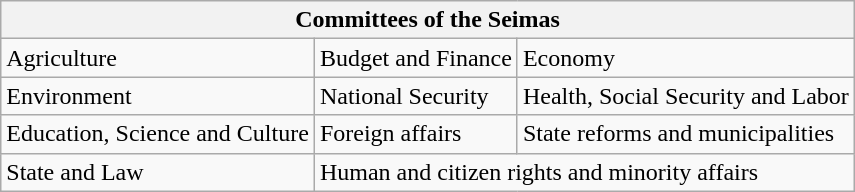<table class=wikitable style=text-align:left>
<tr>
<th colspan=3 align=center>Committees of the Seimas</th>
</tr>
<tr>
<td>Agriculture</td>
<td>Budget and Finance</td>
<td>Economy</td>
</tr>
<tr>
<td>Environment</td>
<td>National Security</td>
<td>Health, Social Security and Labor</td>
</tr>
<tr>
<td>Education, Science and Culture</td>
<td>Foreign affairs</td>
<td>State reforms and municipalities</td>
</tr>
<tr>
<td>State and Law</td>
<td colspan=2>Human and citizen rights and minority affairs</td>
</tr>
</table>
